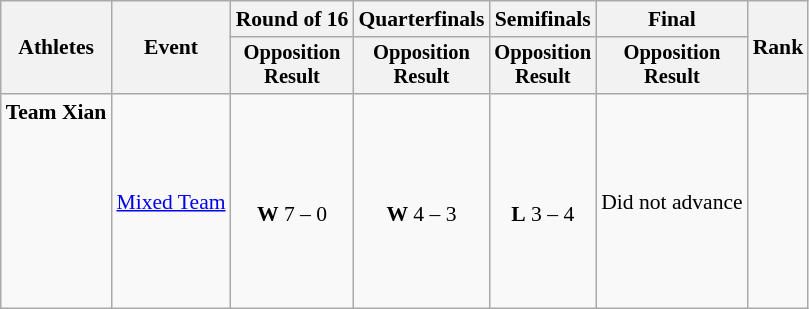<table class="wikitable" style="font-size:90%">
<tr>
<th rowspan="2">Athletes</th>
<th rowspan="2">Event</th>
<th>Round of 16</th>
<th>Quarterfinals</th>
<th>Semifinals</th>
<th>Final</th>
<th rowspan=2>Rank</th>
</tr>
<tr style="font-size:95%">
<th>Opposition<br>Result</th>
<th>Opposition<br>Result</th>
<th>Opposition<br>Result</th>
<th>Opposition<br>Result</th>
</tr>
<tr align=center>
<td align=left><strong>Team Xian</strong><br><br><br><br><br><br><br><br></td>
<td align=left><a href='#'>Mixed Team</a></td>
<td><br><strong>W</strong> 7 – 0</td>
<td><br><strong>W</strong> 4 – 3</td>
<td><br><strong>L</strong> 3 – 4</td>
<td>Did not advance</td>
<td></td>
</tr>
</table>
